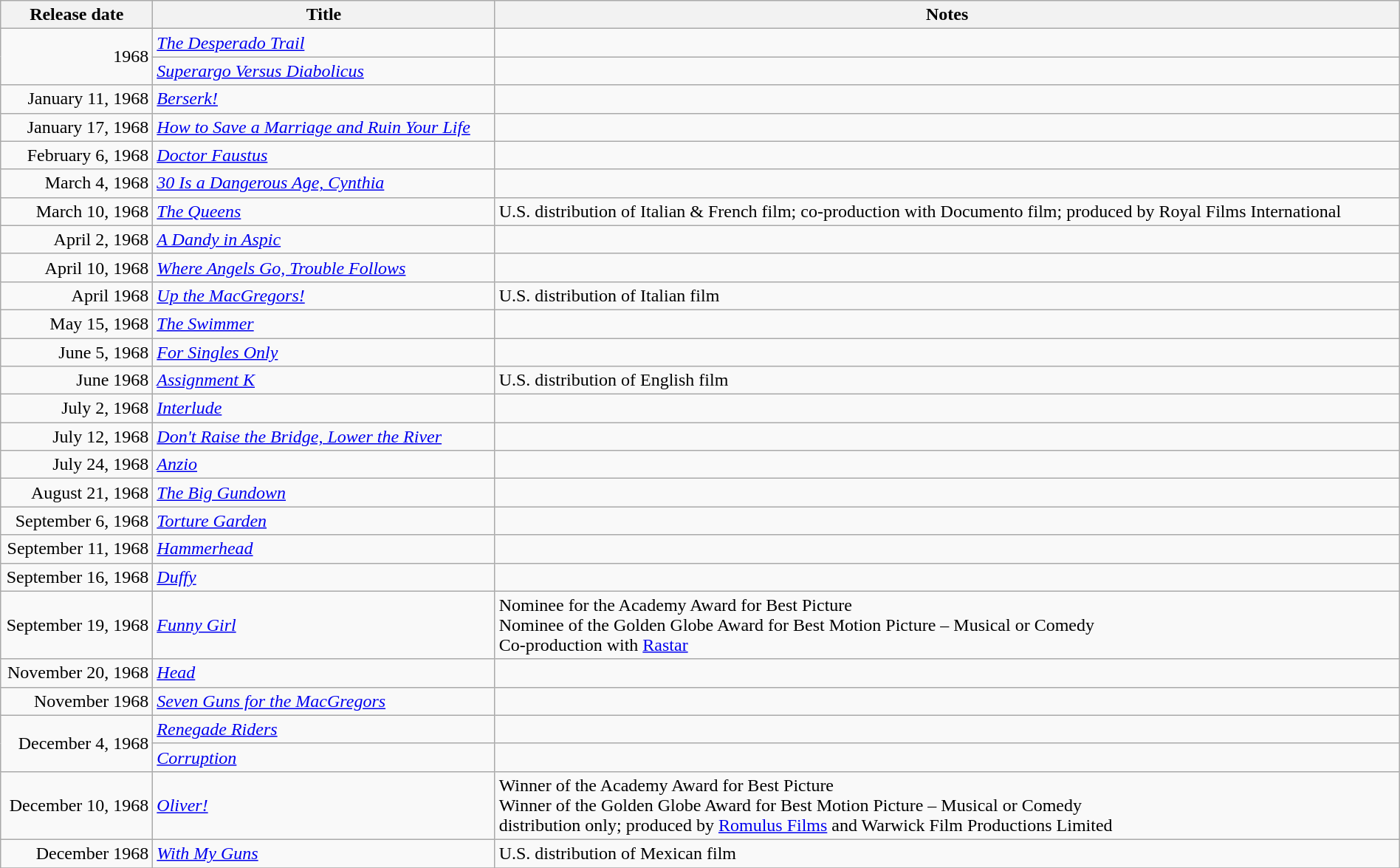<table class="wikitable sortable" style="width:100%;">
<tr>
<th scope="col" style="width:130px;">Release date</th>
<th>Title</th>
<th>Notes</th>
</tr>
<tr>
<td style="text-align:right;" rowspan="2">1968</td>
<td><em><a href='#'>The Desperado Trail</a></em></td>
<td></td>
</tr>
<tr>
<td><em><a href='#'>Superargo Versus Diabolicus</a></em></td>
<td></td>
</tr>
<tr>
<td style="text-align:right;">January 11, 1968</td>
<td><em><a href='#'>Berserk!</a></em></td>
<td></td>
</tr>
<tr>
<td style="text-align:right;">January 17, 1968</td>
<td><em><a href='#'>How to Save a Marriage and Ruin Your Life</a></em></td>
<td></td>
</tr>
<tr>
<td style="text-align:right;">February 6, 1968</td>
<td><em><a href='#'>Doctor Faustus</a></em></td>
<td></td>
</tr>
<tr>
<td style="text-align:right;">March 4, 1968</td>
<td><em><a href='#'>30 Is a Dangerous Age, Cynthia</a></em></td>
<td></td>
</tr>
<tr>
<td style="text-align:right;">March 10, 1968</td>
<td><em><a href='#'>The Queens</a></em></td>
<td>U.S. distribution of Italian & French film; co-production with Documento film; produced by Royal Films International</td>
</tr>
<tr>
<td style="text-align:right;">April 2, 1968</td>
<td><em><a href='#'>A Dandy in Aspic</a></em></td>
<td></td>
</tr>
<tr>
<td style="text-align:right;">April 10, 1968</td>
<td><em><a href='#'>Where Angels Go, Trouble Follows</a></em></td>
<td></td>
</tr>
<tr>
<td style="text-align:right;">April 1968</td>
<td><em><a href='#'>Up the MacGregors!</a></em></td>
<td>U.S. distribution of Italian film</td>
</tr>
<tr>
<td style="text-align:right;">May 15, 1968</td>
<td><em><a href='#'>The Swimmer</a></em></td>
<td></td>
</tr>
<tr>
<td style="text-align:right;">June 5, 1968</td>
<td><em><a href='#'>For Singles Only</a></em></td>
<td></td>
</tr>
<tr>
<td style="text-align:right;">June 1968</td>
<td><em><a href='#'>Assignment K</a></em></td>
<td>U.S. distribution of English film</td>
</tr>
<tr>
<td style="text-align:right;">July 2, 1968</td>
<td><em><a href='#'>Interlude</a></em></td>
<td></td>
</tr>
<tr>
<td style="text-align:right;">July 12, 1968</td>
<td><em><a href='#'>Don't Raise the Bridge, Lower the River</a></em></td>
<td></td>
</tr>
<tr>
<td style="text-align:right;">July 24, 1968</td>
<td><em><a href='#'>Anzio</a></em></td>
<td></td>
</tr>
<tr>
<td style="text-align:right;">August 21, 1968</td>
<td><em><a href='#'>The Big Gundown</a></em></td>
<td></td>
</tr>
<tr>
<td style="text-align:right;">September 6, 1968</td>
<td><em><a href='#'>Torture Garden</a></em></td>
<td></td>
</tr>
<tr>
<td style="text-align:right;">September 11, 1968</td>
<td><em><a href='#'>Hammerhead</a></em></td>
<td></td>
</tr>
<tr>
<td style="text-align:right;">September 16, 1968</td>
<td><em><a href='#'>Duffy</a></em></td>
<td></td>
</tr>
<tr>
<td style="text-align:right;">September 19, 1968</td>
<td><em><a href='#'>Funny Girl</a></em></td>
<td>Nominee for the Academy Award for Best Picture<br>Nominee of the Golden Globe Award for Best Motion Picture – Musical or Comedy<br>Co-production with <a href='#'>Rastar</a></td>
</tr>
<tr>
<td style="text-align:right;">November 20, 1968</td>
<td><em><a href='#'>Head</a></em></td>
<td></td>
</tr>
<tr>
<td style="text-align:right;">November 1968</td>
<td><em><a href='#'>Seven Guns for the MacGregors</a></em></td>
<td></td>
</tr>
<tr>
<td style="text-align:right;" rowspan="2">December 4, 1968</td>
<td><em><a href='#'>Renegade Riders</a></em></td>
<td></td>
</tr>
<tr>
<td><em><a href='#'>Corruption</a></em></td>
<td></td>
</tr>
<tr>
<td style="text-align:right;">December 10, 1968</td>
<td><em><a href='#'>Oliver!</a></em></td>
<td>Winner of the Academy Award for Best Picture<br>Winner of the Golden Globe Award for Best Motion Picture – Musical or Comedy<br>distribution only; produced by <a href='#'>Romulus Films</a> and Warwick Film Productions Limited</td>
</tr>
<tr>
<td style="text-align:right;">December 1968</td>
<td><em><a href='#'>With My Guns</a></em></td>
<td>U.S. distribution of Mexican film</td>
</tr>
<tr>
</tr>
</table>
